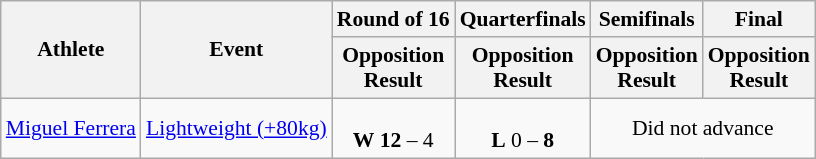<table class="wikitable" style="font-size:90%">
<tr>
<th rowspan=2>Athlete</th>
<th rowspan=2>Event</th>
<th>Round of 16</th>
<th>Quarterfinals</th>
<th>Semifinals</th>
<th>Final</th>
</tr>
<tr>
<th>Opposition<br>Result</th>
<th>Opposition<br>Result</th>
<th>Opposition<br>Result</th>
<th>Opposition<br>Result</th>
</tr>
<tr>
<td><a href='#'>Miguel Ferrera</a></td>
<td><a href='#'>Lightweight (+80kg)</a></td>
<td align=center><br><strong>W</strong> <strong>12</strong> – 4</td>
<td align=center><br><strong>L</strong> 0 – <strong>8</strong></td>
<td align=center colspan="7">Did not advance</td>
</tr>
</table>
